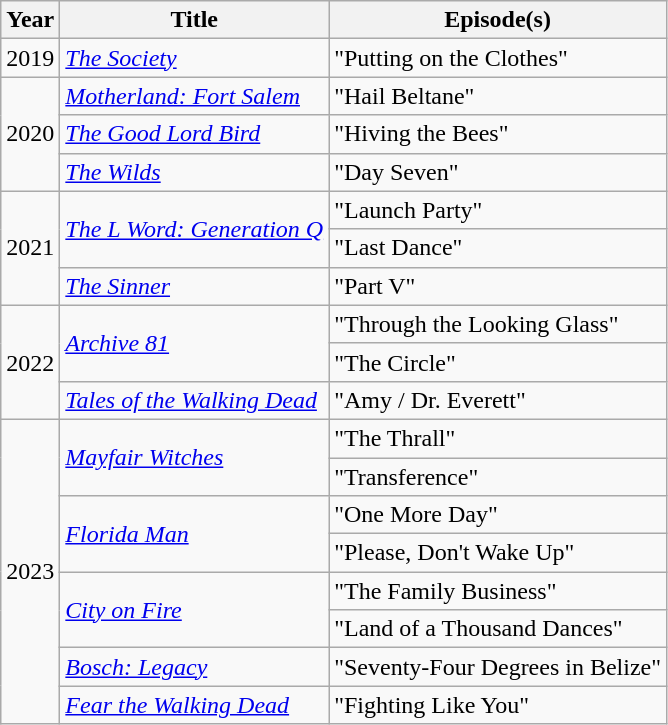<table class="wikitable">
<tr>
<th>Year</th>
<th>Title</th>
<th>Episode(s)</th>
</tr>
<tr>
<td>2019</td>
<td><em><a href='#'>The Society</a></em></td>
<td>"Putting on the Clothes"</td>
</tr>
<tr>
<td rowspan=3>2020</td>
<td><em><a href='#'>Motherland: Fort Salem</a></em></td>
<td>"Hail Beltane"</td>
</tr>
<tr>
<td><em><a href='#'>The Good Lord Bird</a></em></td>
<td>"Hiving the Bees"</td>
</tr>
<tr>
<td><em><a href='#'>The Wilds</a></em></td>
<td>"Day Seven"</td>
</tr>
<tr>
<td rowspan=3>2021</td>
<td rowspan=2><em><a href='#'>The L Word: Generation Q</a></em></td>
<td>"Launch Party"</td>
</tr>
<tr>
<td>"Last Dance"</td>
</tr>
<tr>
<td><em><a href='#'>The Sinner</a></em></td>
<td>"Part V"</td>
</tr>
<tr>
<td rowspan=3>2022</td>
<td rowspan=2><em><a href='#'>Archive 81</a></em></td>
<td>"Through the Looking Glass"</td>
</tr>
<tr>
<td>"The Circle"</td>
</tr>
<tr>
<td><em><a href='#'>Tales of the Walking Dead</a></em></td>
<td>"Amy / Dr. Everett"</td>
</tr>
<tr>
<td rowspan=8>2023</td>
<td rowspan=2><em><a href='#'>Mayfair Witches</a></em></td>
<td>"The Thrall"</td>
</tr>
<tr>
<td>"Transference"</td>
</tr>
<tr>
<td rowspan=2><em><a href='#'>Florida Man</a></em></td>
<td>"One More Day"</td>
</tr>
<tr>
<td>"Please, Don't Wake Up"</td>
</tr>
<tr>
<td rowspan=2><em><a href='#'>City on Fire</a></em></td>
<td>"The Family Business"</td>
</tr>
<tr>
<td>"Land of a Thousand Dances"</td>
</tr>
<tr>
<td><em><a href='#'>Bosch: Legacy</a></em></td>
<td>"Seventy-Four Degrees in Belize"</td>
</tr>
<tr>
<td><em><a href='#'>Fear the Walking Dead</a></em></td>
<td>"Fighting Like You"</td>
</tr>
</table>
